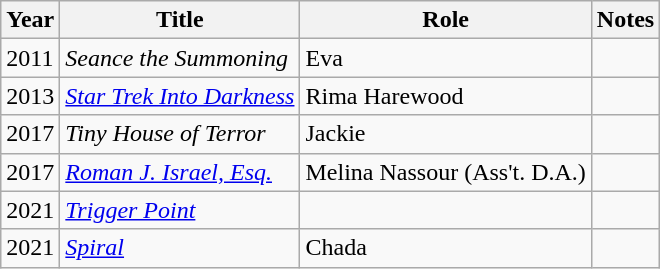<table class="wikitable sortable">
<tr>
<th>Year</th>
<th>Title</th>
<th>Role</th>
<th class="unsortable">Notes</th>
</tr>
<tr>
<td>2011</td>
<td><em>Seance the Summoning</em></td>
<td>Eva</td>
<td></td>
</tr>
<tr>
<td>2013</td>
<td><em><a href='#'>Star Trek Into Darkness</a></em></td>
<td>Rima Harewood</td>
<td></td>
</tr>
<tr>
<td>2017</td>
<td><em>Tiny House of Terror</em></td>
<td>Jackie</td>
<td></td>
</tr>
<tr>
<td>2017</td>
<td><em><a href='#'>Roman J. Israel, Esq.</a></em></td>
<td>Melina Nassour (Ass't. D.A.)</td>
<td></td>
</tr>
<tr>
<td>2021</td>
<td><em><a href='#'>Trigger Point</a></em></td>
<td></td>
<td></td>
</tr>
<tr>
<td>2021</td>
<td><em><a href='#'>Spiral</a></em></td>
<td>Chada</td>
<td></td>
</tr>
</table>
